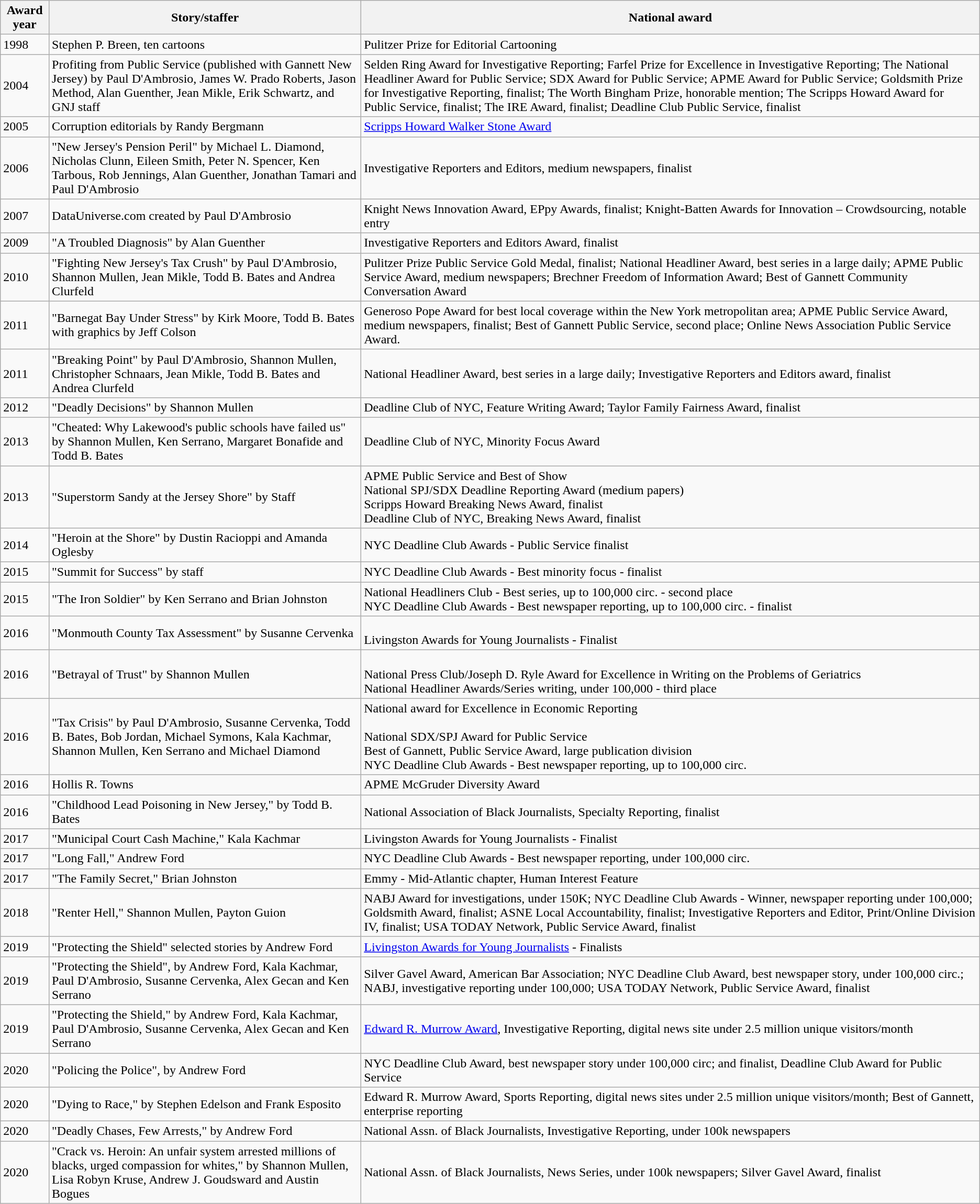<table class="wikitable">
<tr>
<th>Award year</th>
<th>Story/staffer</th>
<th>National award</th>
</tr>
<tr>
<td>1998</td>
<td>Stephen P. Breen, ten cartoons</td>
<td>Pulitzer Prize for Editorial Cartooning</td>
</tr>
<tr>
<td>2004</td>
<td>Profiting from Public Service (published with Gannett New Jersey) by Paul D'Ambrosio, James W. Prado Roberts, Jason Method, Alan Guenther, Jean Mikle, Erik Schwartz, and GNJ staff</td>
<td>Selden Ring Award for Investigative Reporting; Farfel Prize for Excellence in Investigative Reporting; The National Headliner Award for Public Service; SDX Award for Public Service; APME Award for Public Service; Goldsmith Prize for Investigative Reporting, finalist; The Worth Bingham Prize, honorable mention; The Scripps Howard Award for Public Service, finalist; The IRE Award, finalist; Deadline Club Public Service, finalist</td>
</tr>
<tr>
<td>2005</td>
<td>Corruption editorials by Randy Bergmann</td>
<td><a href='#'>Scripps Howard Walker Stone Award</a></td>
</tr>
<tr>
<td>2006</td>
<td>"New Jersey's Pension Peril" by Michael L. Diamond, Nicholas Clunn, Eileen Smith, Peter N. Spencer, Ken Tarbous, Rob Jennings, Alan Guenther, Jonathan Tamari and Paul D'Ambrosio</td>
<td>Investigative Reporters and Editors, medium newspapers, finalist</td>
</tr>
<tr>
<td>2007</td>
<td>DataUniverse.com created by Paul D'Ambrosio</td>
<td>Knight News Innovation Award, EPpy Awards, finalist; Knight-Batten Awards for Innovation – Crowdsourcing, notable entry</td>
</tr>
<tr>
<td>2009</td>
<td>"A Troubled Diagnosis" by Alan Guenther</td>
<td>Investigative Reporters and Editors Award, finalist</td>
</tr>
<tr>
<td>2010</td>
<td>"Fighting New Jersey's Tax Crush" by Paul D'Ambrosio, Shannon Mullen, Jean Mikle, Todd B. Bates and Andrea Clurfeld</td>
<td>Pulitzer Prize Public Service Gold Medal, finalist; National Headliner Award, best series in a large daily; APME Public Service Award, medium newspapers; Brechner Freedom of Information Award; Best of Gannett Community Conversation Award</td>
</tr>
<tr>
<td>2011</td>
<td>"Barnegat Bay Under Stress" by Kirk Moore, Todd B. Bates with graphics by Jeff Colson</td>
<td>Generoso Pope Award for best local coverage within the New York metropolitan area; APME Public Service Award, medium newspapers, finalist; Best of Gannett Public Service, second place; Online News Association Public Service Award.</td>
</tr>
<tr>
<td>2011</td>
<td>"Breaking Point" by Paul D'Ambrosio, Shannon Mullen, Christopher Schnaars, Jean Mikle, Todd B. Bates and Andrea Clurfeld</td>
<td>National Headliner Award, best series in a large daily; Investigative Reporters and Editors award, finalist</td>
</tr>
<tr>
<td>2012</td>
<td>"Deadly Decisions" by Shannon Mullen</td>
<td>Deadline Club of NYC, Feature Writing Award; Taylor Family Fairness Award, finalist</td>
</tr>
<tr>
<td>2013</td>
<td>"Cheated: Why Lakewood's public schools have failed us" by Shannon Mullen, Ken Serrano, Margaret Bonafide and Todd B. Bates</td>
<td>Deadline Club of NYC, Minority Focus Award</td>
</tr>
<tr>
<td>2013</td>
<td>"Superstorm Sandy at the Jersey Shore" by Staff</td>
<td>APME Public Service and Best of Show<br> National SPJ/SDX Deadline Reporting Award (medium papers)<br> Scripps Howard Breaking News Award, finalist<br> Deadline Club of NYC, Breaking News Award, finalist</td>
</tr>
<tr>
<td>2014</td>
<td>"Heroin at the Shore" by Dustin Racioppi and Amanda Oglesby</td>
<td>NYC Deadline Club Awards - Public Service finalist</td>
</tr>
<tr>
<td>2015</td>
<td>"Summit for Success" by staff</td>
<td>NYC Deadline Club Awards - Best minority focus - finalist</td>
</tr>
<tr>
<td>2015</td>
<td>"The Iron Soldier" by Ken Serrano and Brian Johnston</td>
<td>National Headliners Club - Best series, up to 100,000 circ. - second place<br> NYC Deadline Club Awards - Best newspaper reporting, up to 100,000 circ. - finalist</td>
</tr>
<tr>
<td>2016</td>
<td>"Monmouth County Tax Assessment" by Susanne Cervenka</td>
<td><br>Livingston Awards for Young Journalists - Finalist<br></td>
</tr>
<tr>
<td>2016</td>
<td>"Betrayal of Trust" by Shannon Mullen</td>
<td><br>National Press Club/Joseph D. Ryle Award for Excellence in Writing on the Problems of Geriatrics<br>
National Headliner Awards/Series writing, under 100,000 - third place<br></td>
</tr>
<tr>
<td>2016</td>
<td>"Tax Crisis" by Paul D'Ambrosio, Susanne Cervenka, Todd B. Bates, Bob Jordan, Michael Symons, Kala Kachmar, Shannon Mullen, Ken Serrano and Michael Diamond</td>
<td>National award for Excellence in Economic Reporting<br><br>National SDX/SPJ Award for Public Service<br>
Best of Gannett, Public Service Award, large publication division<br>
NYC Deadline Club Awards - Best newspaper reporting, up to 100,000 circ.</td>
</tr>
<tr>
<td>2016</td>
<td>Hollis R. Towns</td>
<td>APME McGruder Diversity Award</td>
</tr>
<tr>
<td>2016</td>
<td>"Childhood Lead Poisoning in New Jersey," by Todd B. Bates</td>
<td>National Association of Black Journalists, Specialty Reporting, finalist</td>
</tr>
<tr>
<td>2017</td>
<td>"Municipal Court Cash Machine," Kala Kachmar</td>
<td>Livingston Awards for Young Journalists - Finalist</td>
</tr>
<tr>
<td>2017</td>
<td>"Long Fall," Andrew Ford</td>
<td>NYC Deadline Club Awards - Best newspaper reporting, under 100,000 circ.</td>
</tr>
<tr>
<td>2017</td>
<td>"The Family Secret," Brian Johnston</td>
<td>Emmy - Mid-Atlantic chapter, Human Interest Feature</td>
</tr>
<tr>
<td>2018</td>
<td>"Renter Hell," Shannon Mullen, Payton Guion</td>
<td>NABJ Award for investigations, under 150K; NYC Deadline Club Awards - Winner, newspaper reporting under 100,000; Goldsmith Award, finalist; ASNE Local Accountability, finalist; Investigative Reporters and Editor, Print/Online Division IV, finalist; USA TODAY Network, Public Service Award, finalist</td>
</tr>
<tr>
<td>2019</td>
<td>"Protecting the Shield" selected stories by Andrew Ford</td>
<td><a href='#'>Livingston Awards for Young Journalists</a> - Finalists</td>
</tr>
<tr>
<td>2019</td>
<td>"Protecting the Shield", by Andrew Ford, Kala Kachmar, Paul D'Ambrosio, Susanne Cervenka, Alex Gecan and Ken Serrano</td>
<td>Silver Gavel Award, American Bar Association; NYC Deadline Club Award, best newspaper story, under 100,000 circ.; NABJ, investigative reporting under 100,000; USA TODAY Network, Public Service Award, finalist</td>
</tr>
<tr>
<td>2019</td>
<td>"Protecting the Shield," by Andrew Ford, Kala Kachmar, Paul D'Ambrosio, Susanne Cervenka, Alex Gecan and Ken Serrano</td>
<td><a href='#'>Edward R. Murrow Award</a>, Investigative Reporting, digital news site under 2.5 million unique visitors/month</td>
</tr>
<tr>
<td>2020</td>
<td>"Policing the Police", by Andrew Ford</td>
<td>NYC Deadline Club Award, best newspaper story under 100,000 circ; and finalist, Deadline Club Award for Public Service</td>
</tr>
<tr>
<td>2020</td>
<td>"Dying to Race," by Stephen Edelson and Frank Esposito</td>
<td>Edward R. Murrow Award, Sports Reporting, digital news sites under 2.5 million unique visitors/month; Best of Gannett, enterprise reporting</td>
</tr>
<tr>
<td>2020</td>
<td>"Deadly Chases, Few Arrests," by Andrew Ford</td>
<td>National Assn. of Black Journalists, Investigative Reporting, under 100k newspapers</td>
</tr>
<tr>
<td>2020</td>
<td>"Crack vs. Heroin: An unfair system arrested millions of blacks, urged compassion for whites," by Shannon Mullen, Lisa Robyn Kruse, Andrew J. Goudsward and Austin Bogues</td>
<td>National Assn. of Black Journalists, News Series, under 100k newspapers; Silver Gavel Award, finalist</td>
</tr>
</table>
